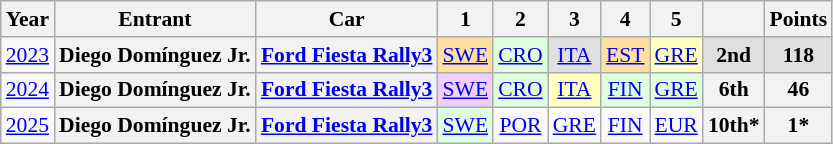<table class="wikitable" style="text-align:center; font-size:90%;">
<tr>
<th>Year</th>
<th>Entrant</th>
<th>Car</th>
<th>1</th>
<th>2</th>
<th>3</th>
<th>4</th>
<th>5</th>
<th></th>
<th>Points</th>
</tr>
<tr>
<td><a href='#'>2023</a></td>
<th>Diego Domínguez Jr.</th>
<th><a href='#'>Ford Fiesta Rally3</a></th>
<td style="background:#FFDF9F;"><a href='#'>SWE</a><br></td>
<td style="background:#DFFFDF;"><a href='#'>CRO</a><br></td>
<td style="background:#DFDFDF;"><a href='#'>ITA</a><br></td>
<td style="background:#FFDF9F;"><a href='#'>EST</a><br></td>
<td style="background:#FFFFBF;"><a href='#'>GRE</a><br></td>
<th style="background:#DFDFDF;">2nd</th>
<th style="background:#DFDFDF;">118</th>
</tr>
<tr>
<td><a href='#'>2024</a></td>
<th>Diego Domínguez Jr.</th>
<th><a href='#'>Ford Fiesta Rally3</a></th>
<td style="background:#EFCFFF;"><a href='#'>SWE</a><br></td>
<td style="background:#DFFFDF;"><a href='#'>CRO</a><br></td>
<td style="background:#FFFFBF;"><a href='#'>ITA</a><br></td>
<td style="background:#DFFFDF;"><a href='#'>FIN</a><br></td>
<td style="background:#DFFFDF;"><a href='#'>GRE</a><br></td>
<th>6th</th>
<th>46</th>
</tr>
<tr>
<td><a href='#'>2025</a></td>
<th>Diego Domínguez Jr.</th>
<th><a href='#'>Ford Fiesta Rally3</a></th>
<td style="background:#DFFFDF;"><a href='#'>SWE</a><br></td>
<td style="background:#;"><a href='#'>POR</a><br></td>
<td style="background:#;"><a href='#'>GRE</a><br></td>
<td style="background:#;"><a href='#'>FIN</a><br></td>
<td style="background:#;"><a href='#'>EUR</a><br></td>
<th>10th*</th>
<th>1*</th>
</tr>
</table>
